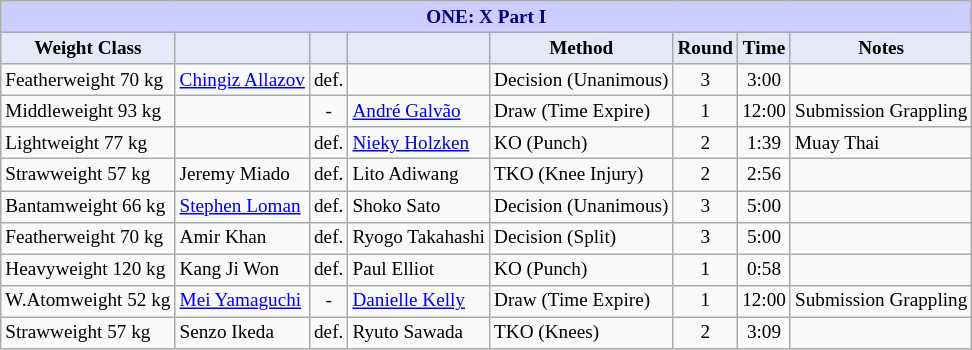<table class="wikitable" style="font-size: 80%;">
<tr>
<th colspan="8" style="background-color: #ccf; color: #000080; text-align: center;"><strong>ONE: X Part I</strong></th>
</tr>
<tr>
<th colspan="1" style="background-color: #E6E8FA; color: #000000; text-align: center;">Weight Class</th>
<th colspan="1" style="background-color: #E6E8FA; color: #000000; text-align: center;"></th>
<th colspan="1" style="background-color: #E6E8FA; color: #000000; text-align: center;"></th>
<th colspan="1" style="background-color: #E6E8FA; color: #000000; text-align: center;"></th>
<th colspan="1" style="background-color: #E6E8FA; color: #000000; text-align: center;">Method</th>
<th colspan="1" style="background-color: #E6E8FA; color: #000000; text-align: center;">Round</th>
<th colspan="1" style="background-color: #E6E8FA; color: #000000; text-align: center;">Time</th>
<th colspan="1" style="background-color: #E6E8FA; color: #000000; text-align: center;">Notes</th>
</tr>
<tr>
<td>Featherweight 70 kg</td>
<td> <a href='#'>Chingiz Allazov</a></td>
<td>def.</td>
<td></td>
<td>Decision (Unanimous)</td>
<td align=center>3</td>
<td align=center>3:00</td>
<td></td>
</tr>
<tr>
<td>Middleweight 93 kg</td>
<td></td>
<td align=center>-</td>
<td> <a href='#'>André Galvão</a></td>
<td>Draw (Time Expire)</td>
<td align=center>1</td>
<td align=center>12:00</td>
<td>Submission Grappling</td>
</tr>
<tr>
<td>Lightweight 77 kg</td>
<td></td>
<td>def.</td>
<td> <a href='#'>Nieky Holzken</a></td>
<td>KO (Punch)</td>
<td align=center>2</td>
<td align=center>1:39</td>
<td>Muay Thai</td>
</tr>
<tr>
<td>Strawweight 57 kg</td>
<td> Jeremy Miado</td>
<td>def.</td>
<td> Lito Adiwang</td>
<td>TKO (Knee Injury)</td>
<td align=center>2</td>
<td align=center>2:56</td>
<td></td>
</tr>
<tr>
<td>Bantamweight 66 kg</td>
<td> <a href='#'>Stephen Loman</a></td>
<td>def.</td>
<td> Shoko Sato</td>
<td>Decision (Unanimous)</td>
<td align=center>3</td>
<td align=center>5:00</td>
<td></td>
</tr>
<tr>
<td>Featherweight 70 kg</td>
<td> Amir Khan</td>
<td>def.</td>
<td> Ryogo Takahashi</td>
<td>Decision (Split)</td>
<td align=center>3</td>
<td align=center>5:00</td>
<td></td>
</tr>
<tr>
<td>Heavyweight 120 kg</td>
<td> Kang Ji Won</td>
<td>def.</td>
<td> Paul Elliot</td>
<td>KO (Punch)</td>
<td align=center>1</td>
<td align=center>0:58</td>
<td></td>
</tr>
<tr>
<td>W.Atomweight 52 kg</td>
<td> <a href='#'>Mei Yamaguchi</a></td>
<td align=center>-</td>
<td> <a href='#'>Danielle Kelly</a></td>
<td>Draw (Time Expire)</td>
<td align=center>1</td>
<td align=center>12:00</td>
<td>Submission Grappling</td>
</tr>
<tr>
<td>Strawweight 57 kg</td>
<td> Senzo Ikeda</td>
<td>def.</td>
<td> Ryuto Sawada</td>
<td>TKO (Knees)</td>
<td align=center>2</td>
<td align=center>3:09</td>
<td></td>
</tr>
</table>
